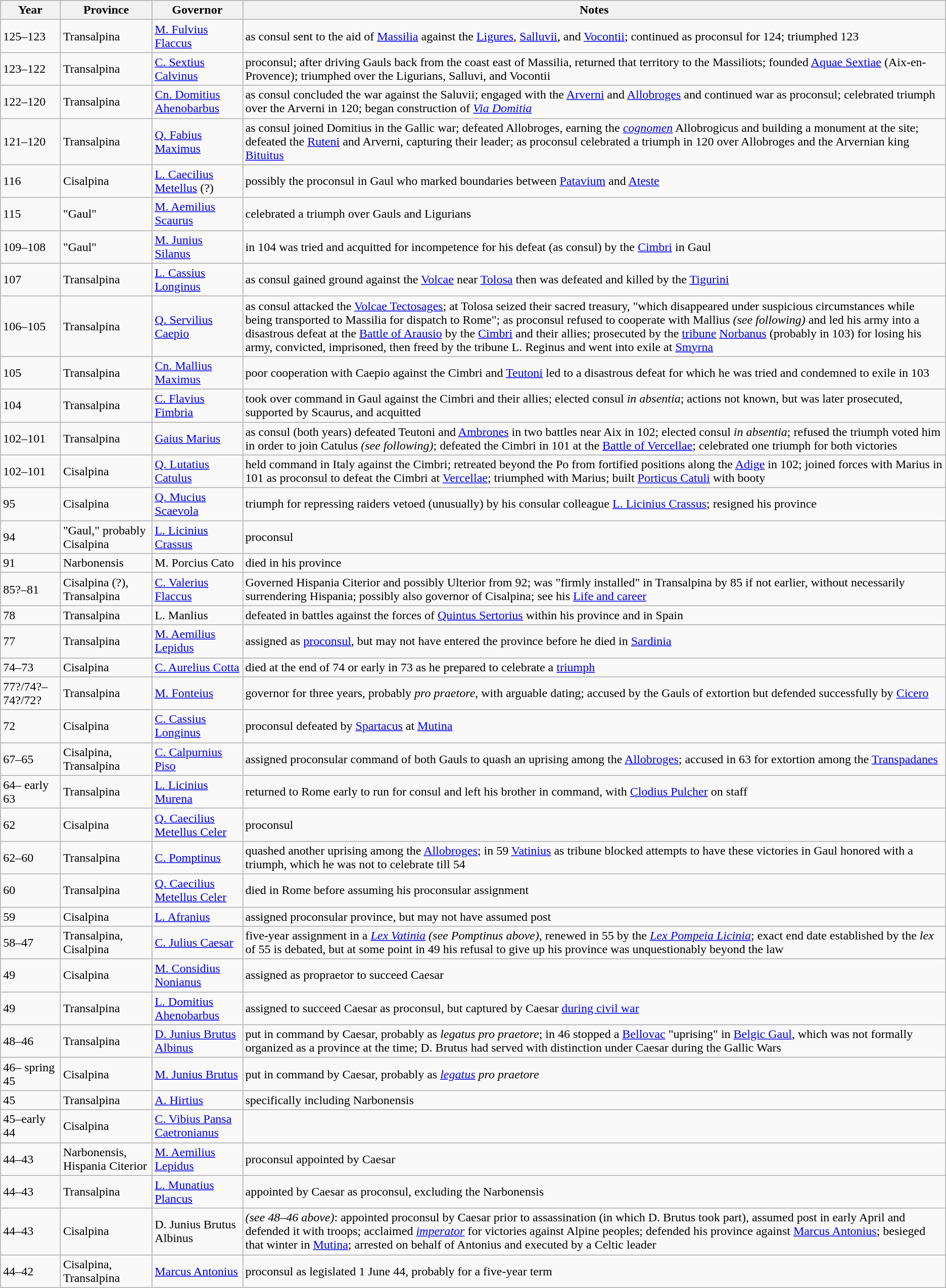<table class="wikitable">
<tr>
<th>Year</th>
<th>Province</th>
<th>Governor</th>
<th>Notes</th>
</tr>
<tr>
<td>125–123</td>
<td>Transalpina</td>
<td><a href='#'>M. Fulvius Flaccus</a></td>
<td>as consul sent to the aid of <a href='#'>Massilia</a> against the <a href='#'>Ligures</a>, <a href='#'>Salluvii</a>, and <a href='#'>Vocontii</a>; continued as proconsul for 124; triumphed 123</td>
</tr>
<tr>
<td>123–122</td>
<td>Transalpina</td>
<td><a href='#'>C. Sextius Calvinus</a></td>
<td>proconsul; after driving Gauls back from the coast east of Massilia, returned that territory to the Massiliots; founded <a href='#'>Aquae Sextiae</a> (Aix-en-Provence); triumphed over the Ligurians, Salluvi, and Vocontii</td>
</tr>
<tr>
<td>122–120</td>
<td>Transalpina</td>
<td><a href='#'>Cn. Domitius Ahenobarbus</a></td>
<td>as consul concluded the war against the Saluvii; engaged with the <a href='#'>Arverni</a> and <a href='#'>Allobroges</a> and continued war as proconsul; celebrated triumph over the Arverni in 120; began construction of <em><a href='#'>Via Domitia</a></em></td>
</tr>
<tr>
<td>121–120</td>
<td>Transalpina</td>
<td><a href='#'>Q. Fabius Maximus</a></td>
<td>as consul joined Domitius in the Gallic war; defeated Allobroges, earning the <em><a href='#'>cognomen</a></em> Allobrogicus and building a monument at the site; defeated the <a href='#'>Ruteni</a> and Arverni, capturing their leader; as proconsul celebrated a triumph in 120 over Allobroges and the Arvernian king <a href='#'>Bituitus</a></td>
</tr>
<tr>
<td>116</td>
<td>Cisalpina</td>
<td><a href='#'>L. Caecilius Metellus</a> (?)</td>
<td>possibly the proconsul in Gaul who marked boundaries between <a href='#'>Patavium</a> and <a href='#'>Ateste</a></td>
</tr>
<tr>
<td>115</td>
<td>"Gaul"</td>
<td><a href='#'>M. Aemilius Scaurus</a></td>
<td>celebrated a triumph over Gauls and Ligurians</td>
</tr>
<tr>
<td>109–108</td>
<td>"Gaul"</td>
<td><a href='#'>M. Junius Silanus</a></td>
<td>in 104 was tried and acquitted for incompetence for his defeat (as consul) by the <a href='#'>Cimbri</a> in Gaul</td>
</tr>
<tr>
<td>107</td>
<td>Transalpina</td>
<td><a href='#'>L. Cassius Longinus</a></td>
<td>as consul gained ground against the <a href='#'>Volcae</a> near <a href='#'>Tolosa</a> then was defeated and killed by the <a href='#'>Tigurini</a></td>
</tr>
<tr>
<td>106–105</td>
<td>Transalpina</td>
<td><a href='#'>Q. Servilius Caepio</a></td>
<td>as consul attacked the <a href='#'>Volcae Tectosages</a>; at Tolosa seized their sacred treasury, "which disappeared under suspicious circumstances while being transported to Massilia for dispatch to Rome"; as proconsul refused to cooperate with Mallius <em>(see following)</em> and led his army into a disastrous defeat at the <a href='#'>Battle of Arausio</a> by the <a href='#'>Cimbri</a> and their allies; prosecuted by the <a href='#'>tribune</a> <a href='#'>Norbanus</a> (probably in 103) for losing his army, convicted, imprisoned, then freed by the tribune L. Reginus and went into exile at <a href='#'>Smyrna</a></td>
</tr>
<tr>
<td>105</td>
<td>Transalpina</td>
<td><a href='#'>Cn. Mallius Maximus</a></td>
<td>poor cooperation with Caepio against the Cimbri and <a href='#'>Teutoni</a> led to a disastrous defeat for which he was tried and condemned to exile in 103</td>
</tr>
<tr>
<td>104</td>
<td>Transalpina</td>
<td><a href='#'>C. Flavius Fimbria</a></td>
<td>took over command in Gaul against the Cimbri and their allies; elected consul <em>in absentia</em>; actions not known, but was later prosecuted, supported by Scaurus, and acquitted</td>
</tr>
<tr>
<td>102–101</td>
<td>Transalpina</td>
<td><a href='#'>Gaius Marius</a></td>
<td>as consul (both years) defeated Teutoni and <a href='#'>Ambrones</a> in two battles near Aix in 102; elected consul <em>in absentia</em>; refused the triumph voted him in order to join Catulus <em>(see following)</em>; defeated the Cimbri in 101 at the <a href='#'>Battle of Vercellae</a>; celebrated one triumph for both victories</td>
</tr>
<tr>
<td>102–101</td>
<td>Cisalpina</td>
<td><a href='#'>Q. Lutatius Catulus</a></td>
<td>held command in Italy against the Cimbri; retreated beyond the Po from fortified positions along the <a href='#'>Adige</a> in 102; joined forces with Marius in 101 as proconsul to defeat the Cimbri at <a href='#'>Vercellae</a>; triumphed with Marius; built <a href='#'>Porticus Catuli</a> with booty</td>
</tr>
<tr>
<td>95</td>
<td>Cisalpina</td>
<td><a href='#'>Q. Mucius Scaevola</a></td>
<td>triumph for repressing raiders vetoed (unusually) by his consular colleague <a href='#'>L. Licinius Crassus</a>; resigned his province</td>
</tr>
<tr>
<td>94</td>
<td>"Gaul," probably Cisalpina</td>
<td><a href='#'>L. Licinius Crassus</a></td>
<td>proconsul</td>
</tr>
<tr>
<td>91</td>
<td>Narbonensis</td>
<td>M. Porcius Cato</td>
<td>died in his province</td>
</tr>
<tr>
<td>85?–81</td>
<td>Cisalpina (?), Transalpina</td>
<td><a href='#'>C. Valerius Flaccus</a></td>
<td>Governed Hispania Citerior and possibly Ulterior from 92; was "firmly installed" in Transalpina by 85 if not earlier, without necessarily surrendering Hispania; possibly also governor of Cisalpina; see his <a href='#'>Life and career</a></td>
</tr>
<tr>
<td>78</td>
<td>Transalpina</td>
<td>L. Manlius</td>
<td>defeated in battles against the forces of <a href='#'>Quintus Sertorius</a> within his province and in Spain</td>
</tr>
<tr>
<td>77</td>
<td>Transalpina</td>
<td><a href='#'>M. Aemilius Lepidus</a></td>
<td>assigned as <a href='#'>proconsul</a>, but may not have entered the province before he died in <a href='#'>Sardinia</a></td>
</tr>
<tr>
<td>74–73</td>
<td>Cisalpina</td>
<td><a href='#'>C. Aurelius Cotta</a></td>
<td>died at the end of 74 or early in 73 as he prepared to celebrate a <a href='#'>triumph</a></td>
</tr>
<tr>
<td>77?/74?–74?/72?</td>
<td>Transalpina</td>
<td><a href='#'>M. Fonteius</a></td>
<td>governor for three years, probably <em>pro praetore</em>, with arguable dating; accused by the Gauls of extortion but defended successfully by <a href='#'>Cicero</a></td>
</tr>
<tr>
<td>72</td>
<td>Cisalpina</td>
<td><a href='#'>C. Cassius Longinus</a></td>
<td>proconsul defeated by <a href='#'>Spartacus</a> at <a href='#'>Mutina</a></td>
</tr>
<tr>
<td>67–65</td>
<td>Cisalpina, Transalpina</td>
<td><a href='#'>C. Calpurnius Piso</a></td>
<td>assigned proconsular command of both Gauls to quash an uprising among the <a href='#'>Allobroges</a>; accused in 63 for extortion among the <a href='#'>Transpadanes</a></td>
</tr>
<tr>
<td>64– early 63</td>
<td>Transalpina</td>
<td><a href='#'>L. Licinius Murena</a></td>
<td>returned to Rome early to run for consul and left his brother in command, with <a href='#'>Clodius Pulcher</a> on staff</td>
</tr>
<tr>
<td>62</td>
<td>Cisalpina</td>
<td><a href='#'>Q. Caecilius Metellus Celer</a></td>
<td>proconsul</td>
</tr>
<tr>
<td>62–60</td>
<td>Transalpina</td>
<td><a href='#'>C. Pomptinus</a></td>
<td>quashed another uprising among the <a href='#'>Allobroges</a>; in 59 <a href='#'>Vatinius</a> as tribune blocked attempts to have these victories in Gaul honored with a triumph, which he was not to celebrate till 54</td>
</tr>
<tr>
<td>60</td>
<td>Transalpina</td>
<td><a href='#'>Q. Caecilius Metellus Celer</a></td>
<td>died in Rome before assuming his proconsular assignment</td>
</tr>
<tr>
<td>59</td>
<td>Cisalpina</td>
<td><a href='#'>L. Afranius</a></td>
<td>assigned proconsular province, but may not have assumed post</td>
</tr>
<tr>
<td>58–47</td>
<td>Transalpina, Cisalpina</td>
<td><a href='#'>C. Julius Caesar</a></td>
<td>five-year assignment in a <em><a href='#'>Lex Vatinia</a></em> <em>(see Pomptinus above)</em>, renewed in 55 by the <em><a href='#'>Lex Pompeia Licinia</a></em>; exact end date established by the <em>lex</em> of 55 is debated, but at some point in 49 his refusal to give up his province was unquestionably beyond the law</td>
</tr>
<tr>
<td>49</td>
<td>Cisalpina</td>
<td><a href='#'>M. Considius Nonianus</a></td>
<td>assigned as propraetor to succeed Caesar</td>
</tr>
<tr>
<td>49</td>
<td>Transalpina</td>
<td><a href='#'>L. Domitius Ahenobarbus</a></td>
<td>assigned to succeed Caesar as proconsul, but captured by Caesar <a href='#'>during civil war</a></td>
</tr>
<tr>
<td>48–46</td>
<td>Transalpina</td>
<td><a href='#'>D. Junius Brutus Albinus</a></td>
<td>put in command by Caesar, probably as <em>legatus pro praetore</em>; in 46 stopped a <a href='#'>Bellovac</a> "uprising" in <a href='#'>Belgic Gaul</a>, which was not formally organized as a province at the time; D. Brutus had served with distinction under Caesar during the Gallic Wars</td>
</tr>
<tr>
<td>46– spring 45</td>
<td>Cisalpina</td>
<td><a href='#'>M. Junius Brutus</a></td>
<td>put in command by Caesar, probably as <em><a href='#'>legatus</a> pro praetore</em></td>
</tr>
<tr>
<td>45</td>
<td>Transalpina</td>
<td><a href='#'>A. Hirtius</a></td>
<td>specifically including Narbonensis</td>
</tr>
<tr>
<td>45–early 44</td>
<td>Cisalpina</td>
<td><a href='#'>C. Vibius Pansa Caetronianus</a></td>
<td></td>
</tr>
<tr>
<td>44–43</td>
<td>Narbonensis, Hispania Citerior</td>
<td><a href='#'>M. Aemilius Lepidus</a></td>
<td>proconsul appointed by Caesar</td>
</tr>
<tr>
<td>44–43</td>
<td>Transalpina</td>
<td><a href='#'>L. Munatius Plancus</a></td>
<td>appointed by Caesar as proconsul, excluding the Narbonensis</td>
</tr>
<tr>
<td>44–43</td>
<td>Cisalpina</td>
<td>D. Junius Brutus Albinus</td>
<td><em>(see 48–46 above)</em>: appointed proconsul by Caesar prior to assassination (in which D. Brutus took part), assumed post in early April and defended it with troops; acclaimed <em><a href='#'>imperator</a></em> for victories against Alpine peoples; defended his province against <a href='#'>Marcus Antonius</a>; besieged that winter in <a href='#'>Mutina</a>; arrested on behalf of Antonius and executed by a Celtic leader</td>
</tr>
<tr>
<td>44–42</td>
<td>Cisalpina, Transalpina</td>
<td><a href='#'>Marcus Antonius</a></td>
<td>proconsul as legislated 1 June 44, probably for a five-year term</td>
</tr>
</table>
